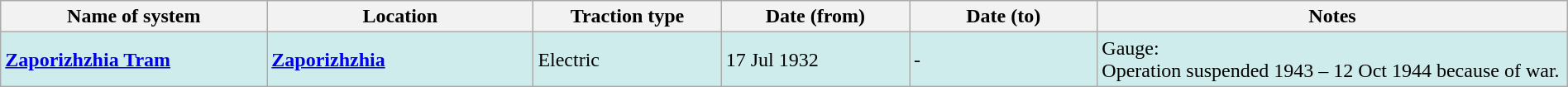<table class="wikitable" style="width:100%;">
<tr>
<th style="width:17%;">Name of system</th>
<th style="width:17%;">Location</th>
<th style="width:12%;">Traction type</th>
<th style="width:12%;">Date (from)</th>
<th style="width:12%;">Date (to)</th>
<th style="width:30%;">Notes</th>
</tr>
<tr style="background:#CFECEC">
<td><strong><a href='#'>Zaporizhzhia Tram</a></strong></td>
<td><strong><a href='#'>Zaporizhzhia</a></strong></td>
<td>Electric</td>
<td>17 Jul 1932</td>
<td>-</td>
<td>Gauge: <br>Operation suspended 1943 – 12 Oct 1944 because of war.</td>
</tr>
</table>
